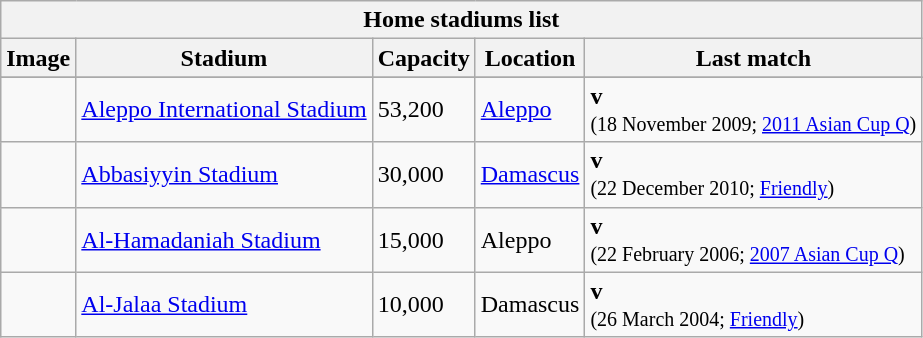<table class="wikitable mw-collapsible" style="text-align:center;font-size:100%;">
<tr>
<th colspan="5">Home stadiums list</th>
</tr>
<tr>
<th>Image</th>
<th>Stadium</th>
<th>Capacity</th>
<th>Location</th>
<th>Last match</th>
</tr>
<tr>
</tr>
<tr>
<td></td>
<td style="text-align:left"><a href='#'>Aleppo International Stadium</a></td>
<td style="text-align:left">53,200</td>
<td style="text-align:left"><a href='#'>Aleppo</a></td>
<td style="text-align:left"><strong>v</strong>  <br><small>(18 November 2009; <a href='#'>2011 Asian Cup Q</a>)</small></td>
</tr>
<tr>
<td></td>
<td style="text-align:left"><a href='#'>Abbasiyyin Stadium</a></td>
<td style="text-align:left">30,000</td>
<td style="text-align:left"><a href='#'>Damascus</a></td>
<td style="text-align:left"><strong>v</strong>  <br><small>(22 December 2010; <a href='#'>Friendly</a>)</small></td>
</tr>
<tr>
<td></td>
<td style="text-align:left"><a href='#'>Al-Hamadaniah Stadium</a></td>
<td style="text-align:left">15,000</td>
<td style="text-align:left">Aleppo</td>
<td style="text-align:left"><strong>v</strong>  <br><small>(22 February 2006; <a href='#'>2007 Asian Cup Q</a>)</small></td>
</tr>
<tr>
<td></td>
<td style="text-align:left"><a href='#'>Al-Jalaa Stadium</a></td>
<td style="text-align:left">10,000</td>
<td style="text-align:left">Damascus</td>
<td style="text-align:left"><strong>v</strong>  <br><small>(26 March 2004; <a href='#'>Friendly</a>)</small></td>
</tr>
</table>
